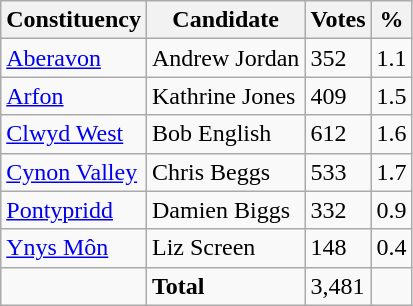<table class="wikitable sortable">
<tr>
<th>Constituency</th>
<th>Candidate</th>
<th>Votes</th>
<th>%</th>
</tr>
<tr>
<td><a href='#'>Aberavon</a></td>
<td>Andrew Jordan</td>
<td>352</td>
<td>1.1</td>
</tr>
<tr>
<td><a href='#'>Arfon</a></td>
<td>Kathrine Jones</td>
<td>409</td>
<td>1.5</td>
</tr>
<tr>
<td><a href='#'>Clwyd West</a></td>
<td>Bob English</td>
<td>612</td>
<td>1.6</td>
</tr>
<tr>
<td><a href='#'>Cynon Valley</a></td>
<td>Chris Beggs</td>
<td>533</td>
<td>1.7</td>
</tr>
<tr>
<td><a href='#'>Pontypridd</a></td>
<td>Damien Biggs</td>
<td>332</td>
<td>0.9</td>
</tr>
<tr>
<td><a href='#'>Ynys Môn</a></td>
<td>Liz Screen</td>
<td>148</td>
<td>0.4</td>
</tr>
<tr>
<td></td>
<td><strong>Total</strong></td>
<td>3,481</td>
<td></td>
</tr>
</table>
